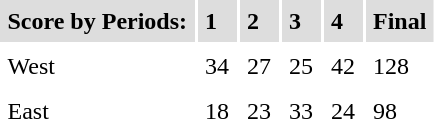<table cellpadding=5>
<tr bgcolor="#dddddd">
<td><strong>Score by Periods:</strong></td>
<td><strong>1</strong></td>
<td><strong>2</strong></td>
<td><strong>3</strong></td>
<td><strong>4</strong></td>
<td><strong>Final</strong></td>
</tr>
<tr>
<td>West</td>
<td>34</td>
<td>27</td>
<td>25</td>
<td>42</td>
<td>128</td>
</tr>
<tr>
<td>East</td>
<td>18</td>
<td>23</td>
<td>33</td>
<td>24</td>
<td>98</td>
</tr>
<tr>
</tr>
</table>
